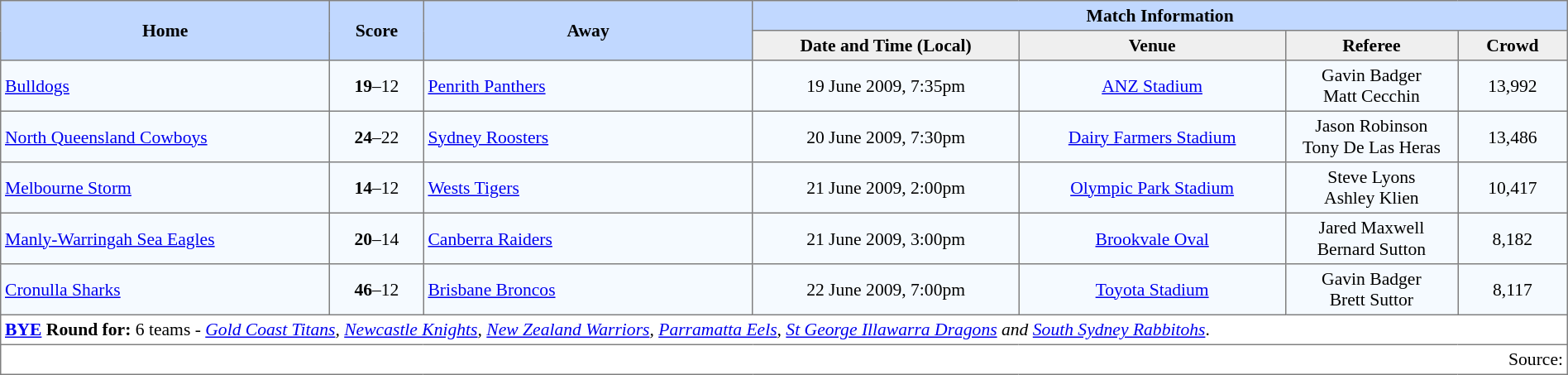<table border="1" cellpadding="3" cellspacing="0" style="border-collapse:collapse; font-size:90%; width:100%;">
<tr style="background:#c1d8ff;">
<th rowspan="2" style="width:21%;">Home</th>
<th rowspan="2" style="width:6%;">Score</th>
<th rowspan="2" style="width:21%;">Away</th>
<th colspan=6>Match Information</th>
</tr>
<tr style="background:#efefef;">
<th width=17%>Date and Time (Local)</th>
<th width=17%>Venue</th>
<th width=11%>Referee</th>
<th width=7%>Crowd</th>
</tr>
<tr style="text-align:center; background:#f5faff;">
<td align=left> <a href='#'>Bulldogs</a></td>
<td><strong>19</strong>–12</td>
<td align=left> <a href='#'>Penrith Panthers</a></td>
<td>19 June 2009, 7:35pm</td>
<td><a href='#'>ANZ Stadium</a></td>
<td>Gavin Badger<br>Matt Cecchin</td>
<td>13,992</td>
</tr>
<tr style="text-align:center; background:#f5faff;">
<td align=left> <a href='#'>North Queensland Cowboys</a></td>
<td><strong>24</strong>–22</td>
<td align=left> <a href='#'>Sydney Roosters</a></td>
<td>20 June 2009, 7:30pm</td>
<td><a href='#'>Dairy Farmers Stadium</a></td>
<td>Jason Robinson<br>Tony De Las Heras</td>
<td>13,486</td>
</tr>
<tr style="text-align:center; background:#f5faff;">
<td align=left> <a href='#'>Melbourne Storm</a></td>
<td><strong>14</strong>–12</td>
<td align=left> <a href='#'>Wests Tigers</a></td>
<td>21 June 2009, 2:00pm</td>
<td><a href='#'>Olympic Park Stadium</a></td>
<td>Steve Lyons<br>Ashley Klien</td>
<td>10,417</td>
</tr>
<tr style="text-align:center; background:#f5faff;">
<td align=left> <a href='#'>Manly-Warringah Sea Eagles</a></td>
<td><strong>20</strong>–14</td>
<td align=left> <a href='#'>Canberra Raiders</a></td>
<td>21 June 2009, 3:00pm</td>
<td><a href='#'>Brookvale Oval</a></td>
<td>Jared Maxwell<br>Bernard Sutton</td>
<td>8,182</td>
</tr>
<tr style="text-align:center; background:#f5faff;">
<td align=left> <a href='#'>Cronulla Sharks</a></td>
<td><strong>46</strong>–12</td>
<td align=left> <a href='#'>Brisbane Broncos</a></td>
<td>22 June 2009, 7:00pm</td>
<td><a href='#'>Toyota Stadium</a></td>
<td>Gavin Badger<br>Brett Suttor</td>
<td>8,117</td>
</tr>
<tr>
<td colspan="7" style="text-align:left;"><strong><a href='#'>BYE</a> Round for:</strong> 6 teams - <em><a href='#'>Gold Coast Titans</a>, <a href='#'>Newcastle Knights</a>, <a href='#'>New Zealand Warriors</a>, <a href='#'>Parramatta Eels</a>, <a href='#'>St George Illawarra Dragons</a> and <a href='#'>South Sydney Rabbitohs</a></em>.</td>
</tr>
<tr>
<td colspan="7" style="text-align:right;">Source: </td>
</tr>
</table>
